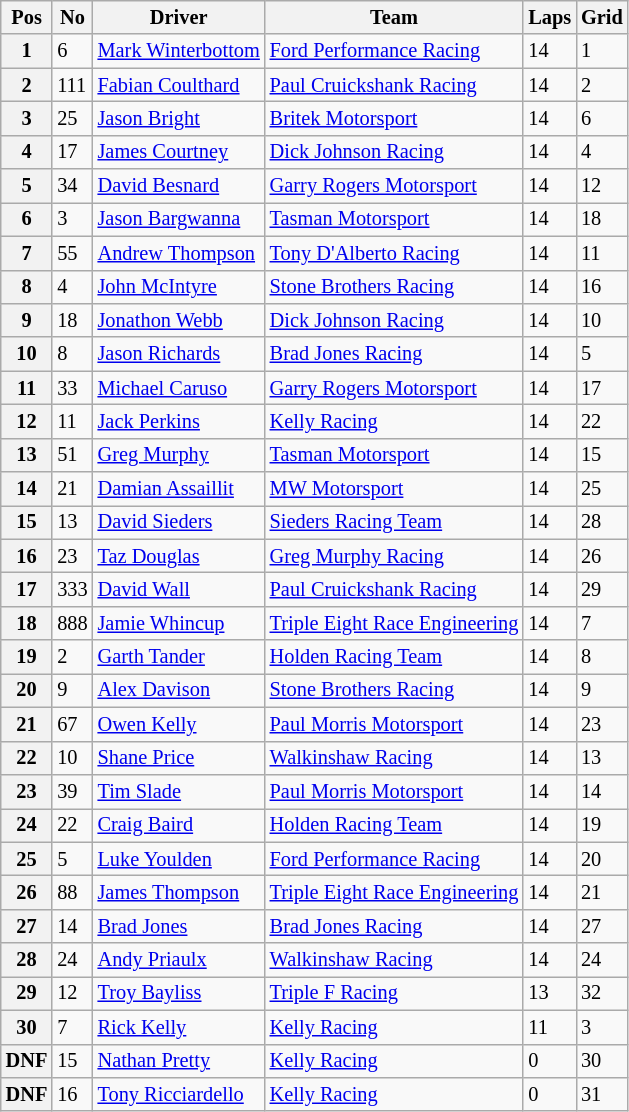<table class="wikitable" style="font-size: 85%;">
<tr>
<th>Pos</th>
<th>No</th>
<th>Driver</th>
<th>Team</th>
<th>Laps</th>
<th>Grid</th>
</tr>
<tr>
<th>1</th>
<td>6</td>
<td> <a href='#'>Mark Winterbottom</a></td>
<td><a href='#'>Ford Performance Racing</a></td>
<td>14</td>
<td>1</td>
</tr>
<tr>
<th>2</th>
<td>111</td>
<td> <a href='#'>Fabian Coulthard</a></td>
<td><a href='#'>Paul Cruickshank Racing</a></td>
<td>14</td>
<td>2</td>
</tr>
<tr>
<th>3</th>
<td>25</td>
<td> <a href='#'>Jason Bright</a></td>
<td><a href='#'>Britek Motorsport</a></td>
<td>14</td>
<td>6</td>
</tr>
<tr>
<th>4</th>
<td>17</td>
<td> <a href='#'>James Courtney</a></td>
<td><a href='#'>Dick Johnson Racing</a></td>
<td>14</td>
<td>4</td>
</tr>
<tr>
<th>5</th>
<td>34</td>
<td> <a href='#'>David Besnard</a></td>
<td><a href='#'>Garry Rogers Motorsport</a></td>
<td>14</td>
<td>12</td>
</tr>
<tr>
<th>6</th>
<td>3</td>
<td> <a href='#'>Jason Bargwanna</a></td>
<td><a href='#'>Tasman Motorsport</a></td>
<td>14</td>
<td>18</td>
</tr>
<tr>
<th>7</th>
<td>55</td>
<td> <a href='#'>Andrew Thompson</a></td>
<td><a href='#'>Tony D'Alberto Racing</a></td>
<td>14</td>
<td>11</td>
</tr>
<tr>
<th>8</th>
<td>4</td>
<td> <a href='#'>John McIntyre</a></td>
<td><a href='#'>Stone Brothers Racing</a></td>
<td>14</td>
<td>16</td>
</tr>
<tr>
<th>9</th>
<td>18</td>
<td> <a href='#'>Jonathon Webb</a></td>
<td><a href='#'>Dick Johnson Racing</a></td>
<td>14</td>
<td>10</td>
</tr>
<tr>
<th>10</th>
<td>8</td>
<td> <a href='#'>Jason Richards</a></td>
<td><a href='#'>Brad Jones Racing</a></td>
<td>14</td>
<td>5</td>
</tr>
<tr>
<th>11</th>
<td>33</td>
<td> <a href='#'>Michael Caruso</a></td>
<td><a href='#'>Garry Rogers Motorsport</a></td>
<td>14</td>
<td>17</td>
</tr>
<tr>
<th>12</th>
<td>11</td>
<td> <a href='#'>Jack Perkins</a></td>
<td><a href='#'>Kelly Racing</a></td>
<td>14</td>
<td>22</td>
</tr>
<tr>
<th>13</th>
<td>51</td>
<td> <a href='#'>Greg Murphy</a></td>
<td><a href='#'>Tasman Motorsport</a></td>
<td>14</td>
<td>15</td>
</tr>
<tr>
<th>14</th>
<td>21</td>
<td> <a href='#'>Damian Assaillit</a></td>
<td><a href='#'>MW Motorsport</a></td>
<td>14</td>
<td>25</td>
</tr>
<tr>
<th>15</th>
<td>13</td>
<td> <a href='#'>David Sieders</a></td>
<td><a href='#'>Sieders Racing Team</a></td>
<td>14</td>
<td>28</td>
</tr>
<tr>
<th>16</th>
<td>23</td>
<td> <a href='#'>Taz Douglas</a></td>
<td><a href='#'>Greg Murphy Racing</a></td>
<td>14</td>
<td>26</td>
</tr>
<tr>
<th>17</th>
<td>333</td>
<td> <a href='#'>David Wall</a></td>
<td><a href='#'>Paul Cruickshank Racing</a></td>
<td>14</td>
<td>29</td>
</tr>
<tr>
<th>18</th>
<td>888</td>
<td> <a href='#'>Jamie Whincup</a></td>
<td><a href='#'>Triple Eight Race Engineering</a></td>
<td>14</td>
<td>7</td>
</tr>
<tr>
<th>19</th>
<td>2</td>
<td> <a href='#'>Garth Tander</a></td>
<td><a href='#'>Holden Racing Team</a></td>
<td>14</td>
<td>8</td>
</tr>
<tr>
<th>20</th>
<td>9</td>
<td> <a href='#'>Alex Davison</a></td>
<td><a href='#'>Stone Brothers Racing</a></td>
<td>14</td>
<td>9</td>
</tr>
<tr>
<th>21</th>
<td>67</td>
<td> <a href='#'>Owen Kelly</a></td>
<td><a href='#'>Paul Morris Motorsport</a></td>
<td>14</td>
<td>23</td>
</tr>
<tr>
<th>22</th>
<td>10</td>
<td> <a href='#'>Shane Price</a></td>
<td><a href='#'>Walkinshaw Racing</a></td>
<td>14</td>
<td>13</td>
</tr>
<tr>
<th>23</th>
<td>39</td>
<td> <a href='#'>Tim Slade</a></td>
<td><a href='#'>Paul Morris Motorsport</a></td>
<td>14</td>
<td>14</td>
</tr>
<tr>
<th>24</th>
<td>22</td>
<td> <a href='#'>Craig Baird</a></td>
<td><a href='#'>Holden Racing Team</a></td>
<td>14</td>
<td>19</td>
</tr>
<tr>
<th>25</th>
<td>5</td>
<td> <a href='#'>Luke Youlden</a></td>
<td><a href='#'>Ford Performance Racing</a></td>
<td>14</td>
<td>20</td>
</tr>
<tr>
<th>26</th>
<td>88</td>
<td> <a href='#'>James Thompson</a></td>
<td><a href='#'>Triple Eight Race Engineering</a></td>
<td>14</td>
<td>21</td>
</tr>
<tr>
<th>27</th>
<td>14</td>
<td> <a href='#'>Brad Jones</a></td>
<td><a href='#'>Brad Jones Racing</a></td>
<td>14</td>
<td>27</td>
</tr>
<tr>
<th>28</th>
<td>24</td>
<td> <a href='#'>Andy Priaulx</a></td>
<td><a href='#'>Walkinshaw Racing</a></td>
<td>14</td>
<td>24</td>
</tr>
<tr>
<th>29</th>
<td>12</td>
<td> <a href='#'>Troy Bayliss</a></td>
<td><a href='#'>Triple F Racing</a></td>
<td>13</td>
<td>32</td>
</tr>
<tr>
<th>30</th>
<td>7</td>
<td> <a href='#'>Rick Kelly</a></td>
<td><a href='#'>Kelly Racing</a></td>
<td>11</td>
<td>3</td>
</tr>
<tr>
<th>DNF</th>
<td>15</td>
<td> <a href='#'>Nathan Pretty</a></td>
<td><a href='#'>Kelly Racing</a></td>
<td>0</td>
<td>30</td>
</tr>
<tr>
<th>DNF</th>
<td>16</td>
<td> <a href='#'>Tony Ricciardello</a></td>
<td><a href='#'>Kelly Racing</a></td>
<td>0</td>
<td>31</td>
</tr>
</table>
